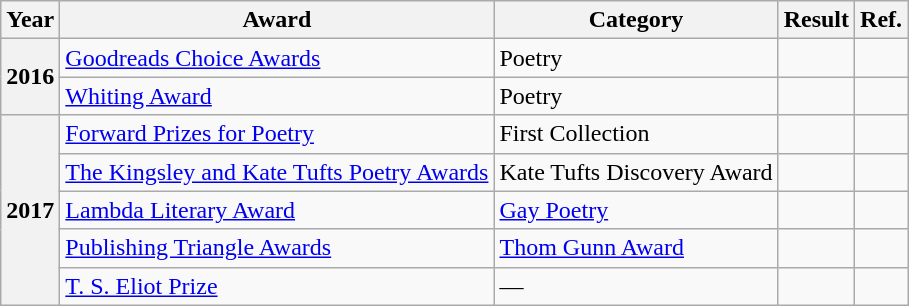<table class="wikitable sortable">
<tr>
<th>Year</th>
<th>Award</th>
<th>Category</th>
<th>Result</th>
<th>Ref.</th>
</tr>
<tr>
<th rowspan="2">2016</th>
<td><a href='#'>Goodreads Choice Awards</a></td>
<td>Poetry</td>
<td></td>
<td></td>
</tr>
<tr>
<td><a href='#'>Whiting Award</a></td>
<td>Poetry</td>
<td></td>
<td></td>
</tr>
<tr>
<th rowspan="5">2017</th>
<td><a href='#'>Forward Prizes for Poetry</a></td>
<td>First Collection</td>
<td></td>
<td></td>
</tr>
<tr>
<td><a href='#'>The Kingsley and Kate Tufts Poetry Awards</a></td>
<td>Kate Tufts Discovery Award</td>
<td></td>
<td></td>
</tr>
<tr>
<td><a href='#'>Lambda Literary Award</a></td>
<td><a href='#'>Gay Poetry</a></td>
<td></td>
<td></td>
</tr>
<tr>
<td><a href='#'>Publishing Triangle Awards</a></td>
<td><a href='#'>Thom Gunn Award</a></td>
<td></td>
<td></td>
</tr>
<tr>
<td><a href='#'>T. S. Eliot Prize</a></td>
<td>—</td>
<td></td>
<td></td>
</tr>
</table>
